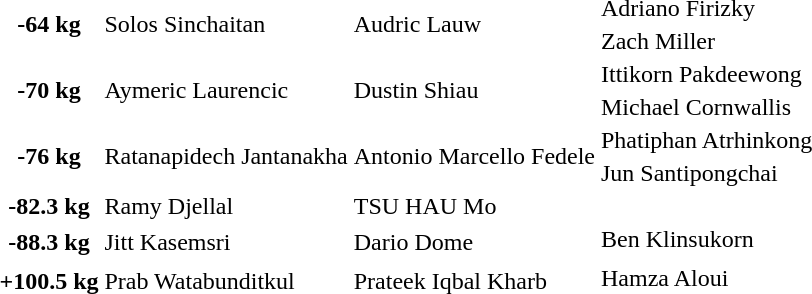<table>
<tr>
<th scope=row rowspan=2>-64 kg</th>
<td rowspan=2> Solos Sinchaitan</td>
<td rowspan=2> Audric Lauw</td>
<td> Adriano Firizky</td>
</tr>
<tr>
<td> Zach Miller</td>
</tr>
<tr>
<th scope=row rowspan=2>-70 kg</th>
<td rowspan=2> Aymeric Laurencic</td>
<td rowspan=2> Dustin Shiau</td>
<td> Ittikorn Pakdeewong</td>
</tr>
<tr>
<td> Michael Cornwallis</td>
</tr>
<tr>
<th scope=row rowspan=2>-76 kg</th>
<td rowspan=2> Ratanapidech Jantanakha</td>
<td rowspan=2> Antonio Marcello Fedele</td>
<td> Phatiphan Atrhinkong</td>
</tr>
<tr>
<td> Jun Santipongchai</td>
</tr>
<tr>
<th scope=row rowspan=2>-82.3 kg</th>
<td rowspan=2> Ramy Djellal</td>
<td rowspan=2> TSU HAU Mo</td>
<td></td>
</tr>
<tr>
<td></td>
</tr>
<tr>
<th scope=row rowspan=2>-88.3 kg</th>
<td rowspan=2> Jitt Kasemsri</td>
<td rowspan=2> Dario Dome</td>
<td> Ben Klinsukorn</td>
</tr>
<tr>
<td></td>
</tr>
<tr>
<th scope=row rowspan=2>+100.5 kg</th>
<td rowspan=2> Prab Watabunditkul</td>
<td rowspan=2> Prateek Iqbal Kharb</td>
<td> Hamza Aloui</td>
</tr>
<tr>
<td></td>
</tr>
</table>
